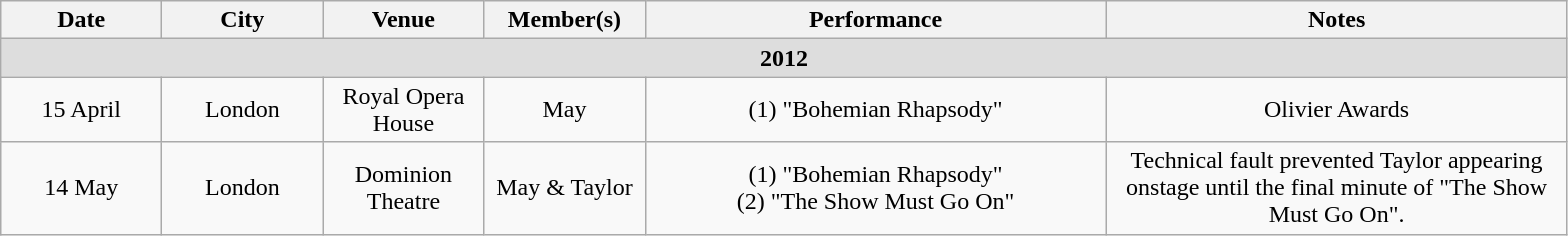<table class="wikitable" style="text-align:center;">
<tr>
<th style="width:100px;">Date</th>
<th style="width:100px;">City</th>
<th style="width:100px;">Venue</th>
<th style="width:100px;">Member(s)</th>
<th style="width:300px;">Performance</th>
<th style="width:300px;">Notes</th>
</tr>
<tr style="background:#ddd;">
<td colspan="6"><strong>2012</strong></td>
</tr>
<tr>
<td>15 April</td>
<td>London</td>
<td>Royal Opera House</td>
<td>May</td>
<td>(1) "Bohemian Rhapsody"</td>
<td>Olivier Awards</td>
</tr>
<tr>
<td>14 May</td>
<td>London</td>
<td>Dominion Theatre</td>
<td>May & Taylor</td>
<td>(1) "Bohemian Rhapsody" <br> (2) "The Show Must Go On"</td>
<td>Technical fault prevented Taylor appearing onstage until the final minute of "The Show Must Go On".</td>
</tr>
</table>
